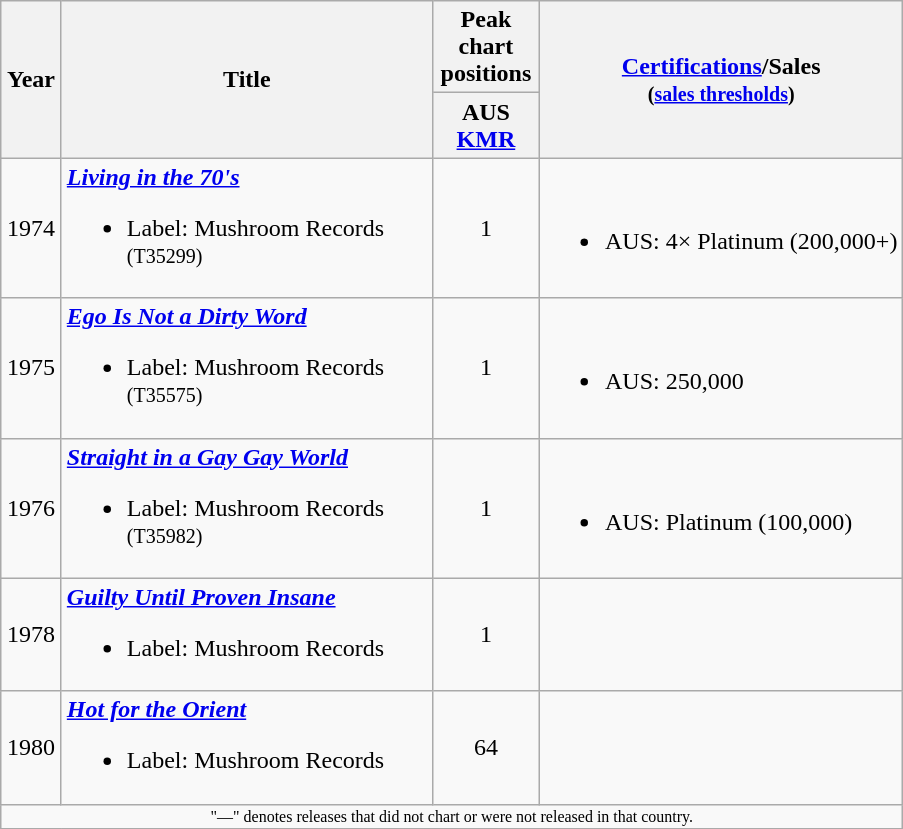<table class="wikitable">
<tr>
<th rowspan="2" width="33">Year</th>
<th rowspan="2" width="240">Title</th>
<th colspan="1">Peak chart positions</th>
<th rowspan="2"><a href='#'>Certifications</a>/Sales<br><small>(<a href='#'>sales thresholds</a>)</small></th>
</tr>
<tr>
<th style="width:4em">AUS<br><a href='#'>KMR</a><br></th>
</tr>
<tr>
<td align="center">1974</td>
<td><strong><em><a href='#'>Living in the 70's</a></em></strong><br><ul><li>Label: Mushroom Records <small>(T35299)</small></li></ul></td>
<td align="center">1</td>
<td><br><ul><li>AUS: 4× Platinum (200,000+)</li></ul></td>
</tr>
<tr>
<td align="center">1975</td>
<td><strong><em><a href='#'>Ego Is Not a Dirty Word</a></em></strong><br><ul><li>Label: Mushroom Records <small>(T35575)</small></li></ul></td>
<td align="center">1</td>
<td><br><ul><li>AUS: 250,000</li></ul></td>
</tr>
<tr>
<td align="center">1976</td>
<td><strong><em><a href='#'>Straight in a Gay Gay World</a></em></strong><br><ul><li>Label: Mushroom Records <small>(T35982)</small></li></ul></td>
<td align="center">1</td>
<td><br><ul><li>AUS: Platinum (100,000)</li></ul></td>
</tr>
<tr>
<td align="center">1978</td>
<td><strong><em><a href='#'>Guilty Until Proven Insane</a></em></strong><br><ul><li>Label: Mushroom Records</li></ul></td>
<td align="center">1</td>
<td></td>
</tr>
<tr>
<td align="center">1980</td>
<td><strong><em><a href='#'>Hot for the Orient</a></em></strong><br><ul><li>Label: Mushroom Records</li></ul></td>
<td align="center">64</td>
<td><br><table style="background:#F9F9F9" border="0" cellpadding="0" cellspacing="0">
<tr>
<td width=33px style="border:0px;"></td>
<td style="border:0px;"></td>
</tr>
</table>
</td>
</tr>
<tr>
<td align="center" colspan="4" style="font-size: 8pt">"—" denotes releases that did not chart or were not released in that country.</td>
</tr>
<tr>
</tr>
</table>
